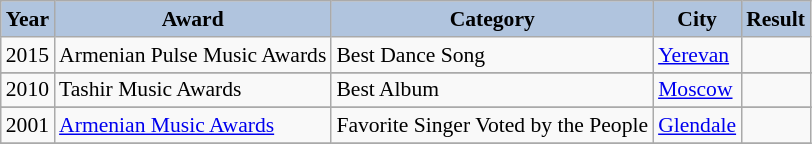<table class="wikitable" style="font-size:90%;">
<tr>
<th style="background:#B0C4DE;"><strong>Year</strong></th>
<th style="background:#B0C4DE;"><strong>Award</strong></th>
<th style="background:#B0C4DE;"><strong>Category</strong></th>
<th style="background:#B0C4DE;"><strong>City</strong></th>
<th style="background:#B0C4DE;"><strong>Result</strong></th>
</tr>
<tr>
<td>2015</td>
<td>Armenian Pulse Music Awards</td>
<td>Best Dance Song</td>
<td><a href='#'>Yerevan</a></td>
<td></td>
</tr>
<tr>
</tr>
<tr>
<td>2010</td>
<td>Tashir Music Awards</td>
<td>Best Album</td>
<td><a href='#'>Moscow</a></td>
<td></td>
</tr>
<tr>
</tr>
<tr>
<td>2001</td>
<td><a href='#'>Armenian Music Awards</a></td>
<td>Favorite Singer Voted by the People</td>
<td><a href='#'>Glendale</a></td>
<td></td>
</tr>
<tr>
</tr>
</table>
